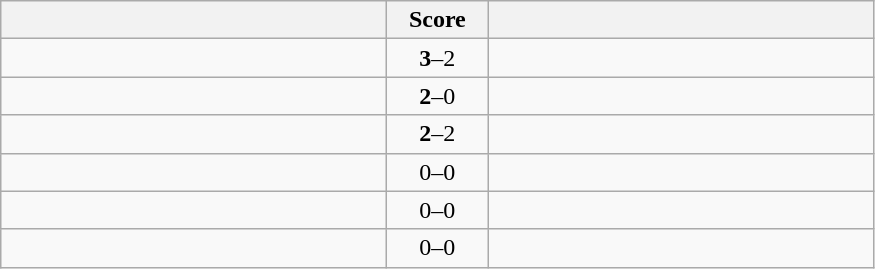<table class="wikitable" style="text-align: center;">
<tr>
<th width=250></th>
<th width=60>Score</th>
<th width=250></th>
</tr>
<tr>
<td align=left><strong></strong></td>
<td><strong>3</strong>–2</td>
<td align=left></td>
</tr>
<tr>
<td align=left><strong></strong></td>
<td><strong>2</strong>–0</td>
<td align=left></td>
</tr>
<tr>
<td align=left><strong></strong></td>
<td><strong>2</strong>–2</td>
<td align=left></td>
</tr>
<tr>
<td align=left></td>
<td>0–0</td>
<td align=left></td>
</tr>
<tr>
<td align=left></td>
<td>0–0</td>
<td align=left></td>
</tr>
<tr>
<td align=left></td>
<td>0–0</td>
<td align=left></td>
</tr>
</table>
